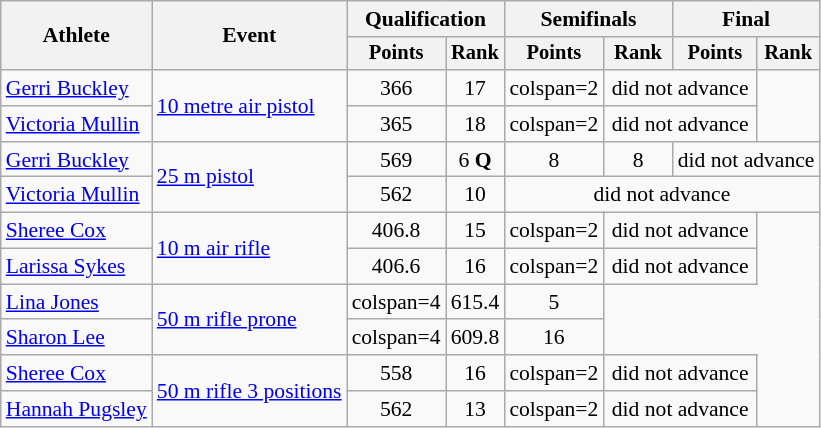<table class="wikitable" style="font-size:90%;">
<tr>
<th rowspan=2>Athlete</th>
<th rowspan=2>Event</th>
<th colspan=2>Qualification</th>
<th colspan=2>Semifinals</th>
<th colspan=2>Final</th>
</tr>
<tr style="font-size:95%">
<th>Points</th>
<th>Rank</th>
<th>Points</th>
<th>Rank</th>
<th>Points</th>
<th>Rank</th>
</tr>
<tr align=center>
<td align=left><a href='#'>Gerri Buckley</a></td>
<td style="text-align:left;" rowspan="2"><a href='#'>10 metre air pistol</a></td>
<td>366</td>
<td>17</td>
<td>colspan=2 </td>
<td colspan=2>did not advance</td>
</tr>
<tr align=center>
<td align=left><a href='#'>Victoria Mullin</a></td>
<td>365</td>
<td>18</td>
<td>colspan=2 </td>
<td colspan=2>did not advance</td>
</tr>
<tr align=center>
<td align=left><a href='#'>Gerri Buckley</a></td>
<td style="text-align:left;" rowspan="2"><a href='#'>25 m pistol</a></td>
<td>569</td>
<td>6 <strong>Q</strong></td>
<td>8</td>
<td>8</td>
<td colspan=2>did not advance</td>
</tr>
<tr align=center>
<td align=left><a href='#'>Victoria Mullin</a></td>
<td>562</td>
<td>10</td>
<td colspan=4>did not advance</td>
</tr>
<tr align=center>
<td align=left><a href='#'>Sheree Cox</a></td>
<td style="text-align:left;" rowspan="2"><a href='#'>10 m air rifle</a></td>
<td>406.8</td>
<td>15</td>
<td>colspan=2 </td>
<td colspan=2>did not advance</td>
</tr>
<tr align=center>
<td align=left><a href='#'>Larissa Sykes</a></td>
<td>406.6</td>
<td>16</td>
<td>colspan=2 </td>
<td colspan=2>did not advance</td>
</tr>
<tr align=center>
<td align=left><a href='#'>Lina Jones</a></td>
<td style="text-align:left;" rowspan="2"><a href='#'>50 m rifle prone</a></td>
<td>colspan=4 </td>
<td>615.4</td>
<td>5</td>
</tr>
<tr align=center>
<td align=left><a href='#'>Sharon Lee</a></td>
<td>colspan=4 </td>
<td>609.8</td>
<td>16</td>
</tr>
<tr align=center>
<td align=left><a href='#'>Sheree Cox</a></td>
<td style="text-align:left;" rowspan="2"><a href='#'>50 m rifle 3 positions</a></td>
<td>558</td>
<td>16</td>
<td>colspan=2 </td>
<td colspan=2>did not advance</td>
</tr>
<tr align=center>
<td align=left><a href='#'>Hannah Pugsley</a></td>
<td>562</td>
<td>13</td>
<td>colspan=2 </td>
<td colspan=2>did not advance</td>
</tr>
</table>
